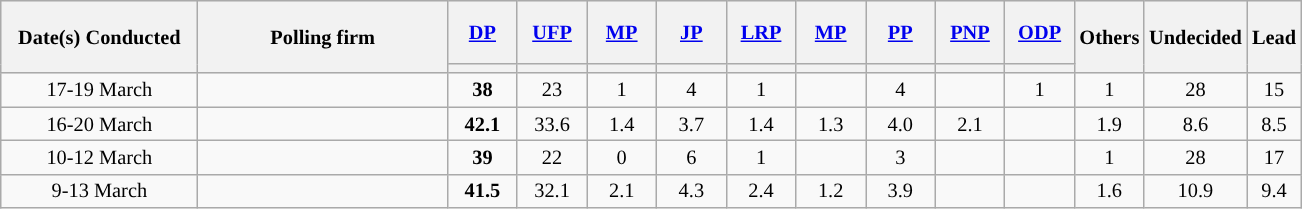<table class="wikitable sortable" style="text-align:center; font-size:85%; line-height:16px; margin:0;">
<tr style="height:42px; background-color:#E9E9E9; border 1px solid #aaaaaa;">
<th style="width:125px;" rowspan="2">Date(s) Conducted</th>
<th style="width:160px;" rowspan="2">Polling firm</th>
<th class="unsortable" style="width:40px;"><a href='#'>DP</a></th>
<th class="unsortable" style="width:40px;"><a href='#'>UFP</a></th>
<th class="unsortable" style="width:40px;"><a href='#'>MP</a></th>
<th class="unsortable" style="width:40px;"><a href='#'>JP</a></th>
<th class="unsortable" style="width:40px;"><a href='#'>LRP</a></th>
<th class="unsortable" style="width:40px;"><a href='#'>MP</a></th>
<th class="unsortable" style="width:40px;"><a href='#'>PP</a></th>
<th class="unsortable" style="width:40px;"><a href='#'>PNP</a></th>
<th class="unsortable" style="width:40px;"><a href='#'>ODP</a></th>
<th style="width:30px;" rowspan="2" class="unsortable">Others</th>
<th style="width:30px;" rowspan="2" class="unsortable">Undecided</th>
<th style="width:30px;" rowspan="2" class="unsortable">Lead</th>
</tr>
<tr>
<th style="background:"></th>
<th style="background:"></th>
<th style="background:"></th>
<th style="background:"></th>
<th style="background:"></th>
<th style="background:"></th>
<th style="background:"></th>
<th style="background:"></th>
<th style="background:"></th>
</tr>
<tr>
<td data-sort-value="2020-03-20">17-19 March</td>
<td></td>
<td><strong>38</strong></td>
<td>23</td>
<td>1</td>
<td>4</td>
<td>1</td>
<td></td>
<td>4</td>
<td></td>
<td>1</td>
<td>1</td>
<td>28</td>
<td style="background:">15</td>
</tr>
<tr>
<td data-sort-value="2020-03-23">16-20 March</td>
<td></td>
<td><strong>42.1</strong></td>
<td>33.6</td>
<td>1.4</td>
<td>3.7</td>
<td>1.4</td>
<td>1.3</td>
<td>4.0</td>
<td>2.1</td>
<td></td>
<td>1.9</td>
<td>8.6</td>
<td style="background:">8.5</td>
</tr>
<tr>
<td data-sort-value="2020-03-13">10-12 March</td>
<td></td>
<td><strong>39</strong></td>
<td>22</td>
<td>0</td>
<td>6</td>
<td>1</td>
<td></td>
<td>3</td>
<td></td>
<td></td>
<td>1</td>
<td>28</td>
<td style="background:">17</td>
</tr>
<tr>
<td data-sort-value="2020-03-16">9-13 March</td>
<td></td>
<td><strong>41.5</strong></td>
<td>32.1</td>
<td>2.1</td>
<td>4.3</td>
<td>2.4</td>
<td>1.2</td>
<td>3.9</td>
<td></td>
<td></td>
<td>1.6</td>
<td>10.9</td>
<td style="background:">9.4</td>
</tr>
</table>
